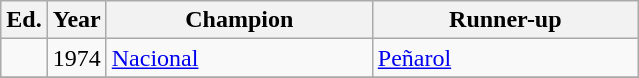<table class="wikitable sortable" style="text-align:left">
<tr>
<th width=px>Ed.</th>
<th width=>Year</th>
<th width=170px>Champion</th>
<th width=170px>Runner-up</th>
</tr>
<tr>
<td></td>
<td>1974</td>
<td><a href='#'>Nacional</a></td>
<td><a href='#'>Peñarol</a></td>
</tr>
<tr>
</tr>
</table>
